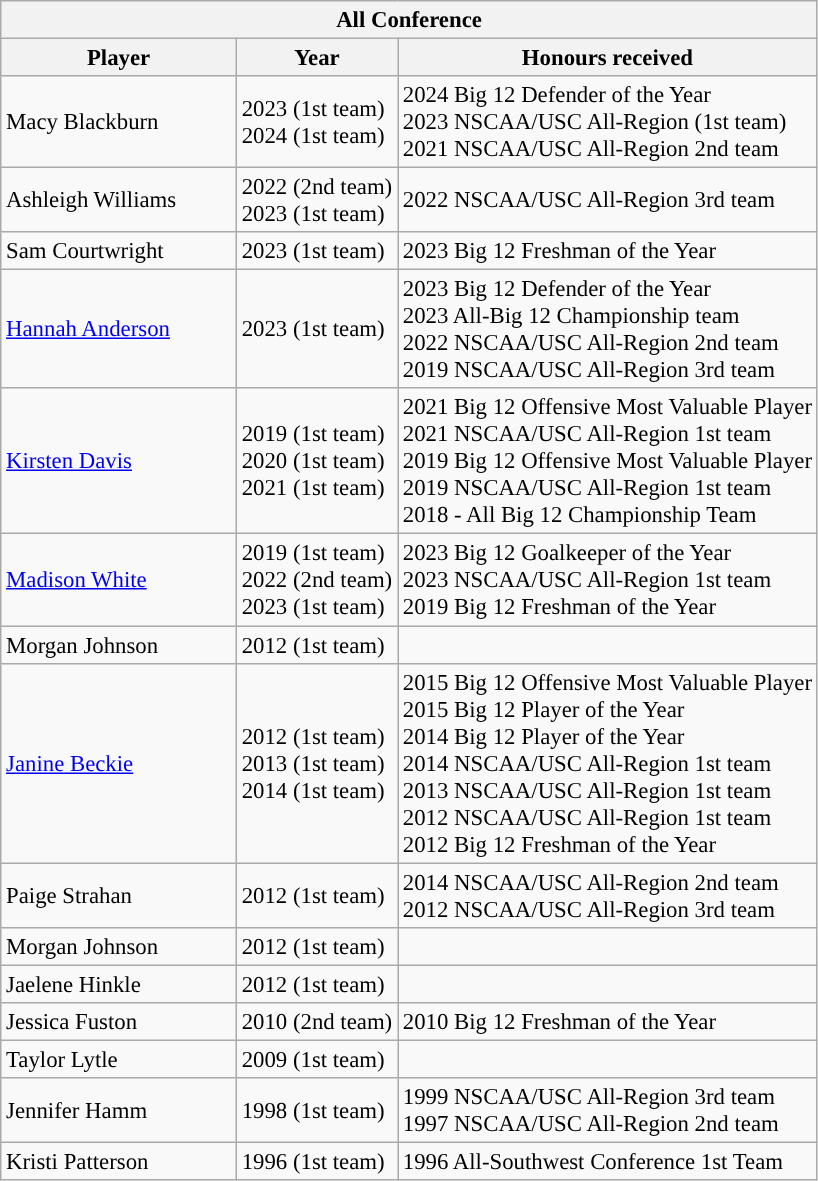<table class="wikitable"; style= "font-size:95%">
<tr>
<th colspan=3>All Conference</th>
</tr>
<tr>
<th width=150px>Player</th>
<th width=px>Year</th>
<th width=px>Honours received</th>
</tr>
<tr>
<td>Macy Blackburn</td>
<td>2023 (1st team)<br>2024 (1st team)</td>
<td>2024 Big 12 Defender of the Year<br>2023 NSCAA/USC All-Region (1st team)<br>2021 NSCAA/USC All-Region 2nd team</td>
</tr>
<tr>
<td>Ashleigh Williams</td>
<td>2022 (2nd team) <br>2023 (1st team)</td>
<td>2022 NSCAA/USC All-Region 3rd team</td>
</tr>
<tr>
<td>Sam Courtwright</td>
<td>2023 (1st team)</td>
<td>2023 Big 12 Freshman of the Year</td>
</tr>
<tr>
<td><a href='#'>Hannah Anderson</a></td>
<td>2023 (1st team)</td>
<td>2023 Big 12 Defender of the Year <br>2023 All-Big 12 Championship team<br>2022 NSCAA/USC All-Region 2nd team<br>2019 NSCAA/USC All-Region 3rd team</td>
</tr>
<tr>
<td><a href='#'>Kirsten Davis</a></td>
<td>2019 (1st team) <br>2020 (1st team) <br>2021 (1st team)</td>
<td>2021 Big 12 Offensive Most Valuable Player<br>2021 NSCAA/USC All-Region 1st team<br>2019 Big 12 Offensive Most Valuable Player<br>2019 NSCAA/USC All-Region 1st team<br>2018 - All Big 12 Championship Team</td>
</tr>
<tr>
<td><a href='#'>Madison White</a></td>
<td>2019 (1st team) <br>2022 (2nd team) <br>2023 (1st team)</td>
<td>2023 Big 12 Goalkeeper of the Year<br>2023 NSCAA/USC All-Region 1st team<br>2019 Big 12 Freshman of the Year</td>
</tr>
<tr>
<td>Morgan Johnson</td>
<td>2012 (1st team)</td>
<td></td>
</tr>
<tr>
<td><a href='#'>Janine Beckie</a></td>
<td>2012 (1st team) <br>2013 (1st team) <br>2014 (1st team)</td>
<td>2015 Big 12 Offensive Most Valuable Player<br>2015 Big 12 Player of the Year <br>2014 Big 12 Player of the Year<br>2014 NSCAA/USC All-Region 1st team<br>2013 NSCAA/USC All-Region 1st team<br>2012 NSCAA/USC All-Region 1st team<br>2012 Big 12 Freshman of the Year</td>
</tr>
<tr>
<td>Paige Strahan</td>
<td>2012 (1st team)</td>
<td>2014 NSCAA/USC All-Region 2nd team<br>2012 NSCAA/USC All-Region 3rd team</td>
</tr>
<tr>
<td>Morgan Johnson</td>
<td>2012 (1st team)</td>
<td></td>
</tr>
<tr>
<td>Jaelene Hinkle</td>
<td>2012 (1st team)</td>
<td></td>
</tr>
<tr>
<td>Jessica Fuston</td>
<td>2010 (2nd team)</td>
<td>2010 Big 12 Freshman of the Year</td>
</tr>
<tr>
<td>Taylor Lytle</td>
<td>2009 (1st team)</td>
<td></td>
</tr>
<tr>
<td>Jennifer Hamm</td>
<td>1998 (1st team)</td>
<td>1999 NSCAA/USC All-Region 3rd team<br>1997 NSCAA/USC All-Region 2nd team</td>
</tr>
<tr>
<td>Kristi Patterson</td>
<td>1996 (1st team)</td>
<td>1996 All-Southwest Conference 1st Team</td>
</tr>
</table>
